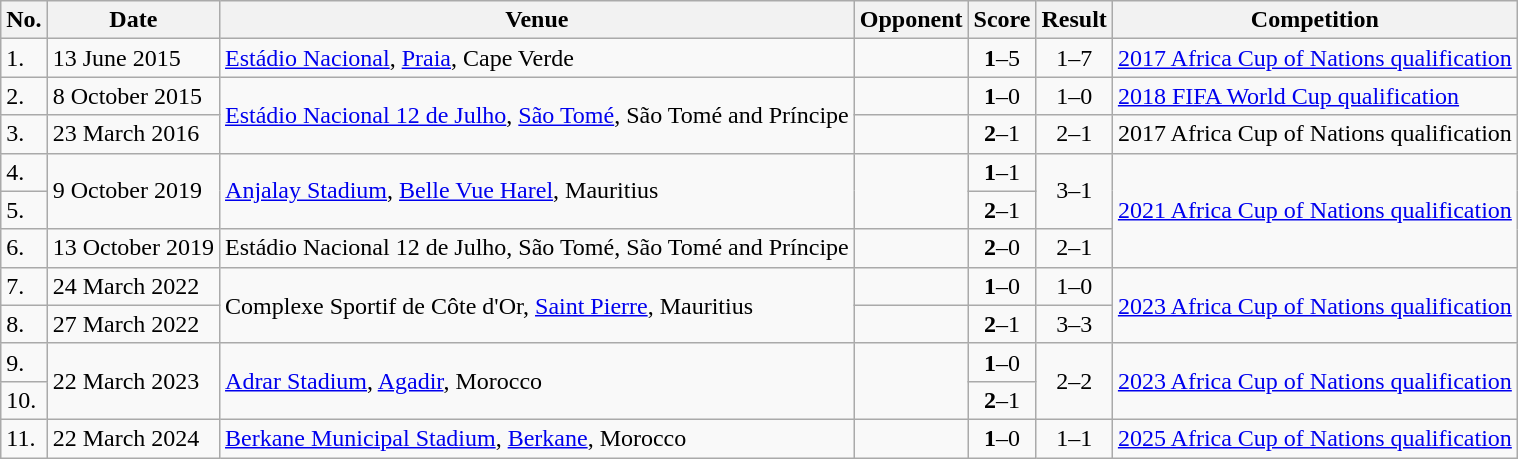<table class="wikitable">
<tr>
<th>No.</th>
<th>Date</th>
<th>Venue</th>
<th>Opponent</th>
<th>Score</th>
<th>Result</th>
<th>Competition</th>
</tr>
<tr>
<td>1.</td>
<td>13 June 2015</td>
<td><a href='#'>Estádio Nacional</a>, <a href='#'>Praia</a>, Cape Verde</td>
<td></td>
<td align=center><strong>1</strong>–5</td>
<td align=center>1–7</td>
<td><a href='#'>2017 Africa Cup of Nations qualification</a></td>
</tr>
<tr>
<td>2.</td>
<td>8 October 2015</td>
<td rowspan=2><a href='#'>Estádio Nacional 12 de Julho</a>, <a href='#'>São Tomé</a>, São Tomé and Príncipe</td>
<td></td>
<td align=center><strong>1</strong>–0</td>
<td align=center>1–0</td>
<td><a href='#'>2018 FIFA World Cup qualification</a></td>
</tr>
<tr>
<td>3.</td>
<td>23 March 2016</td>
<td></td>
<td align=center><strong>2</strong>–1</td>
<td align=center>2–1</td>
<td>2017 Africa Cup of Nations qualification</td>
</tr>
<tr>
<td>4.</td>
<td rowspan=2>9 October 2019</td>
<td rowspan=2><a href='#'>Anjalay Stadium</a>, <a href='#'>Belle Vue Harel</a>, Mauritius</td>
<td rowspan=2></td>
<td align=center><strong>1</strong>–1</td>
<td rowspan=2 align=center>3–1</td>
<td rowspan=3><a href='#'>2021 Africa Cup of Nations qualification</a></td>
</tr>
<tr>
<td>5.</td>
<td align=center><strong>2</strong>–1</td>
</tr>
<tr>
<td>6.</td>
<td>13 October 2019</td>
<td>Estádio Nacional 12 de Julho, São Tomé, São Tomé and Príncipe</td>
<td></td>
<td align=center><strong>2</strong>–0</td>
<td align=center>2–1</td>
</tr>
<tr>
<td>7.</td>
<td>24 March 2022</td>
<td rowspan=2>Complexe Sportif de Côte d'Or, <a href='#'>Saint Pierre</a>, Mauritius</td>
<td></td>
<td align=center><strong>1</strong>–0</td>
<td align=center>1–0</td>
<td rowspan=2><a href='#'>2023 Africa Cup of Nations qualification</a></td>
</tr>
<tr>
<td>8.</td>
<td>27 March 2022</td>
<td></td>
<td align=center><strong>2</strong>–1</td>
<td align=center>3–3</td>
</tr>
<tr>
<td>9.</td>
<td rowspan=2>22 March 2023</td>
<td rowspan=2><a href='#'>Adrar Stadium</a>, <a href='#'>Agadir</a>, Morocco</td>
<td rowspan=2></td>
<td align=center><strong>1</strong>–0</td>
<td rowspan=2 align=center>2–2</td>
<td rowspan=2><a href='#'>2023 Africa Cup of Nations qualification</a></td>
</tr>
<tr>
<td>10.</td>
<td align=center><strong>2</strong>–1</td>
</tr>
<tr>
<td>11.</td>
<td>22 March 2024</td>
<td><a href='#'>Berkane Municipal Stadium</a>, <a href='#'>Berkane</a>, Morocco</td>
<td></td>
<td align=center><strong>1</strong>–0</td>
<td align=center>1–1</td>
<td><a href='#'>2025 Africa Cup of Nations qualification</a></td>
</tr>
</table>
